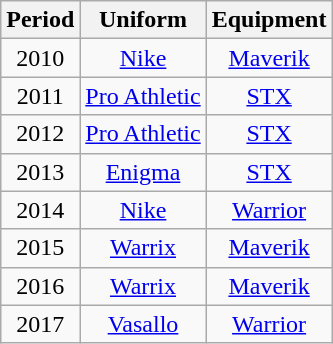<table class="wikitable" style="text-align: center">
<tr>
<th>Period</th>
<th>Uniform</th>
<th>Equipment</th>
</tr>
<tr>
<td>2010</td>
<td> <a href='#'>Nike</a></td>
<td> <a href='#'>Maverik</a></td>
</tr>
<tr>
<td>2011</td>
<td> <a href='#'>Pro Athletic</a></td>
<td> <a href='#'>STX</a></td>
</tr>
<tr>
<td>2012</td>
<td> <a href='#'>Pro Athletic</a></td>
<td> <a href='#'>STX</a></td>
</tr>
<tr>
<td>2013</td>
<td> <a href='#'>Enigma</a></td>
<td> <a href='#'>STX</a></td>
</tr>
<tr>
<td>2014</td>
<td> <a href='#'>Nike</a></td>
<td> <a href='#'>Warrior</a></td>
</tr>
<tr>
<td>2015</td>
<td> <a href='#'>Warrix</a></td>
<td> <a href='#'>Maverik</a></td>
</tr>
<tr>
<td>2016</td>
<td> <a href='#'>Warrix</a></td>
<td> <a href='#'>Maverik</a></td>
</tr>
<tr>
<td>2017</td>
<td> <a href='#'>Vasallo</a></td>
<td> <a href='#'>Warrior</a></td>
</tr>
</table>
